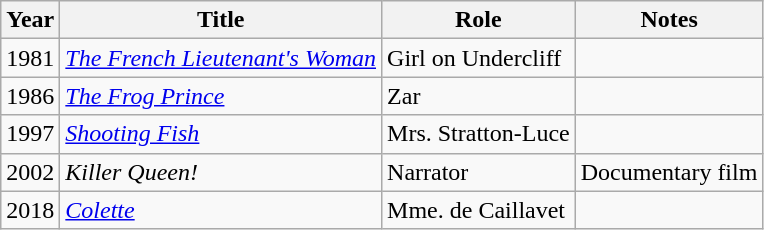<table class="wikitable sortable sticky-header">
<tr>
<th>Year</th>
<th>Title</th>
<th>Role</th>
<th class="unsortable">Notes</th>
</tr>
<tr>
<td>1981</td>
<td><em><a href='#'>The French Lieutenant's Woman</a></em></td>
<td>Girl on Undercliff</td>
<td></td>
</tr>
<tr>
<td>1986</td>
<td><em><a href='#'>The Frog Prince</a></em></td>
<td>Zar</td>
<td></td>
</tr>
<tr>
<td>1997</td>
<td><em><a href='#'>Shooting Fish</a></em></td>
<td>Mrs. Stratton-Luce</td>
<td></td>
</tr>
<tr>
<td>2002</td>
<td><em>Killer Queen!</em></td>
<td>Narrator</td>
<td>Documentary film</td>
</tr>
<tr>
<td>2018</td>
<td><em><a href='#'>Colette</a></em></td>
<td>Mme. de Caillavet</td>
<td></td>
</tr>
</table>
